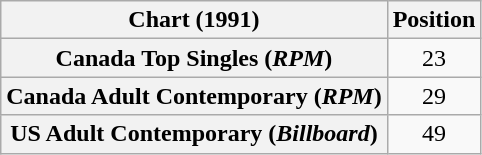<table class="wikitable sortable plainrowheaders" style="text-align:center">
<tr>
<th>Chart (1991)</th>
<th>Position</th>
</tr>
<tr>
<th scope="row">Canada Top Singles (<em>RPM</em>)</th>
<td>23</td>
</tr>
<tr>
<th scope="row">Canada Adult Contemporary (<em>RPM</em>)</th>
<td>29</td>
</tr>
<tr>
<th scope="row">US Adult Contemporary (<em>Billboard</em>)</th>
<td>49</td>
</tr>
</table>
